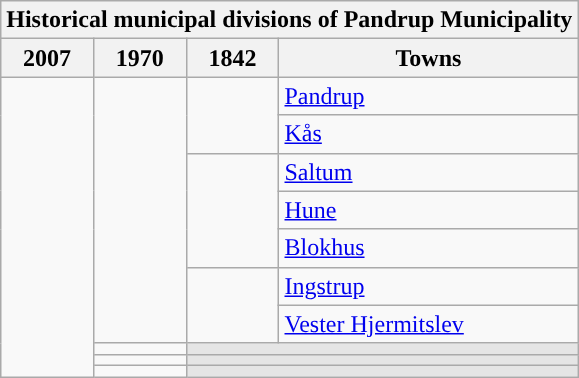<table class="wikitable" style="margin-left:1em;" style="text-align: center">
<tr>
<th colspan="99">Historical municipal divisions of Pandrup Municipality</th>
</tr>
<tr>
<th>2007</th>
<th>1970</th>
<th>1842</th>
<th>Towns</th>
</tr>
<tr>
<td rowspan="99"></td>
<td rowspan="7"></td>
<td colspan="1" rowspan="2"></td>
<td><a href='#'>Pandrup</a></td>
</tr>
<tr>
<td><a href='#'>Kås</a></td>
</tr>
<tr>
<td colspan="1" rowspan="3"></td>
<td><a href='#'>Saltum</a></td>
</tr>
<tr>
<td><a href='#'>Hune</a></td>
</tr>
<tr>
<td><a href='#'>Blokhus</a></td>
</tr>
<tr>
<td colspan="1" rowspan="2"></td>
<td><a href='#'>Ingstrup</a></td>
</tr>
<tr>
<td><a href='#'>Vester Hjermitslev</a></td>
</tr>
<tr>
<td></td>
<td colspan="4" style="background:#E5E5E5;"></td>
</tr>
<tr>
<td></td>
<td colspan="4" style="background:#E5E5E5;"></td>
</tr>
<tr>
<td></td>
<td colspan="4" style="background:#E5E5E5;"></td>
</tr>
</table>
